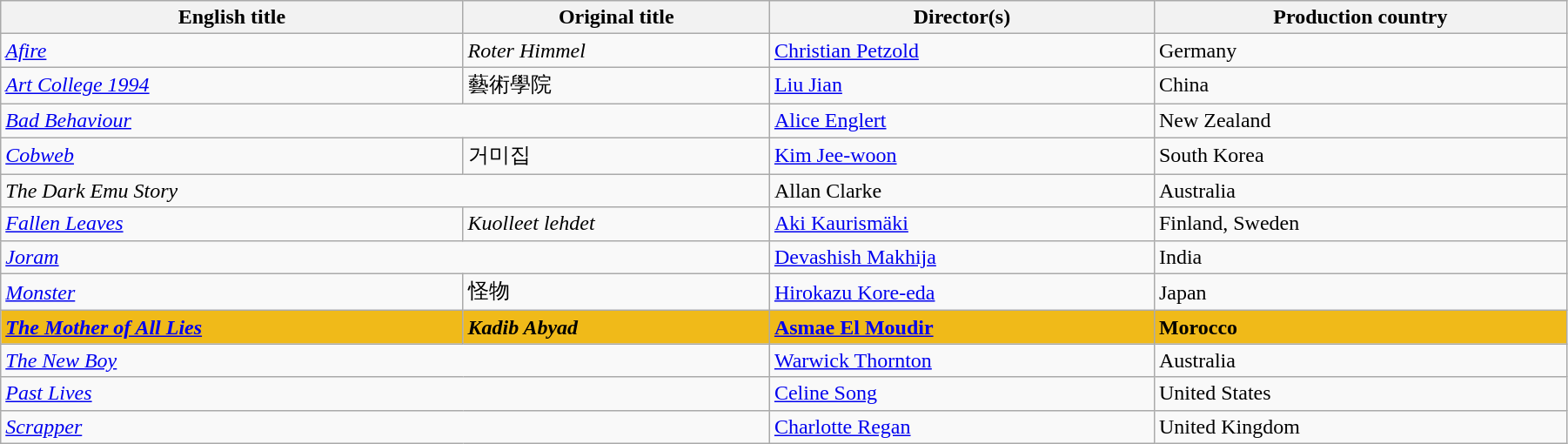<table class="wikitable" style="width:95%; margin-bottom:2px">
<tr>
<th>English title</th>
<th>Original title</th>
<th>Director(s)</th>
<th>Production country</th>
</tr>
<tr>
<td><em><a href='#'>Afire</a></em></td>
<td><em>Roter Himmel</em></td>
<td><a href='#'>Christian Petzold</a></td>
<td>Germany</td>
</tr>
<tr>
<td><em><a href='#'>Art College 1994</a></em></td>
<td>藝術學院</td>
<td><a href='#'>Liu Jian</a></td>
<td>China</td>
</tr>
<tr>
<td colspan="2"><em><a href='#'>Bad Behaviour</a></em></td>
<td><a href='#'>Alice Englert</a></td>
<td>New Zealand</td>
</tr>
<tr>
<td><em><a href='#'>Cobweb</a></em></td>
<td>거미집</td>
<td><a href='#'>Kim Jee-woon</a></td>
<td>South Korea</td>
</tr>
<tr>
<td colspan="2"><em>The Dark Emu Story</em></td>
<td>Allan Clarke</td>
<td>Australia</td>
</tr>
<tr>
<td><em><a href='#'>Fallen Leaves</a></em></td>
<td><em>Kuolleet lehdet</em></td>
<td><a href='#'>Aki Kaurismäki</a></td>
<td>Finland, Sweden</td>
</tr>
<tr>
<td colspan="2"><em><a href='#'>Joram</a></em></td>
<td><a href='#'>Devashish Makhija</a></td>
<td>India</td>
</tr>
<tr>
<td><em><a href='#'>Monster</a></em></td>
<td>怪物</td>
<td><a href='#'>Hirokazu Kore-eda</a></td>
<td>Japan</td>
</tr>
<tr style="background:#F0BA19;font-weight: bold;">
<td><em><a href='#'>The Mother of All Lies</a></em></td>
<td><em>Kadib Abyad</em></td>
<td><a href='#'>Asmae El Moudir</a></td>
<td>Morocco</td>
</tr>
<tr>
<td colspan="2"><em><a href='#'>The New Boy</a></em> </td>
<td><a href='#'>Warwick Thornton</a></td>
<td>Australia</td>
</tr>
<tr>
<td colspan="2"><em><a href='#'>Past Lives</a></em></td>
<td><a href='#'>Celine Song</a></td>
<td>United States</td>
</tr>
<tr>
<td colspan="2"><em><a href='#'>Scrapper</a></em></td>
<td><a href='#'>Charlotte Regan</a></td>
<td>United Kingdom</td>
</tr>
</table>
